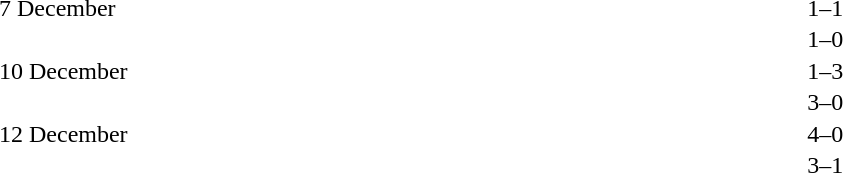<table cellspacing=1 width=70%>
<tr>
<th width=25%></th>
<th width=30%></th>
<th width=15%></th>
<th width=30%></th>
</tr>
<tr>
<td>7 December</td>
<td align=right></td>
<td align=center>1–1</td>
<td></td>
</tr>
<tr>
<td></td>
<td align=right></td>
<td align=center>1–0</td>
<td></td>
</tr>
<tr>
<td>10 December</td>
<td align=right></td>
<td align=center>1–3</td>
<td></td>
</tr>
<tr>
<td></td>
<td align=right></td>
<td align=center>3–0</td>
<td></td>
</tr>
<tr>
<td>12 December</td>
<td align=right></td>
<td align=center>4–0</td>
<td></td>
</tr>
<tr>
<td></td>
<td align=right></td>
<td align=center>3–1</td>
<td></td>
</tr>
</table>
